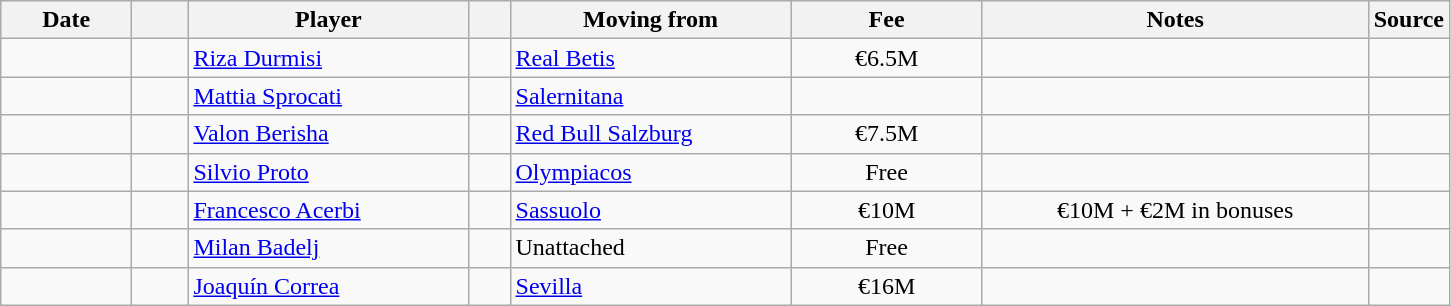<table class="wikitable sortable">
<tr>
<th style="width:80px;">Date</th>
<th style="width:30px;"></th>
<th style="width:180px;">Player</th>
<th style="width:20px;"></th>
<th style="width:180px;">Moving from</th>
<th style="width:120px;" class="unsortable">Fee</th>
<th style="width:250px;" class="unsortable">Notes</th>
<th style="width:20px;">Source</th>
</tr>
<tr>
<td></td>
<td align=center></td>
<td> <a href='#'>Riza Durmisi</a></td>
<td align=center></td>
<td> <a href='#'>Real Betis</a></td>
<td align=center>€6.5M</td>
<td align=center></td>
<td></td>
</tr>
<tr>
<td></td>
<td align=center></td>
<td> <a href='#'>Mattia Sprocati</a></td>
<td align=center></td>
<td> <a href='#'>Salernitana</a></td>
<td align=center></td>
<td align=center></td>
<td></td>
</tr>
<tr>
<td></td>
<td align=center></td>
<td> <a href='#'>Valon Berisha</a></td>
<td align=center></td>
<td> <a href='#'>Red Bull Salzburg</a></td>
<td align=center>€7.5M</td>
<td align=center></td>
<td></td>
</tr>
<tr>
<td></td>
<td align=center></td>
<td> <a href='#'>Silvio Proto</a></td>
<td align=center></td>
<td> <a href='#'>Olympiacos</a></td>
<td align=center>Free</td>
<td align=center></td>
<td></td>
</tr>
<tr>
<td></td>
<td align=center></td>
<td> <a href='#'>Francesco Acerbi</a></td>
<td align=center></td>
<td> <a href='#'>Sassuolo</a></td>
<td align=center>€10M</td>
<td align=center>€10M + €2M in bonuses</td>
<td></td>
</tr>
<tr>
<td></td>
<td align=center></td>
<td> <a href='#'>Milan Badelj</a></td>
<td align=center></td>
<td>Unattached</td>
<td align=center>Free</td>
<td align=center></td>
<td></td>
</tr>
<tr>
<td></td>
<td align=center></td>
<td> <a href='#'>Joaquín Correa</a></td>
<td align=center></td>
<td> <a href='#'>Sevilla</a></td>
<td align=center>€16M</td>
<td align=center></td>
<td></td>
</tr>
</table>
